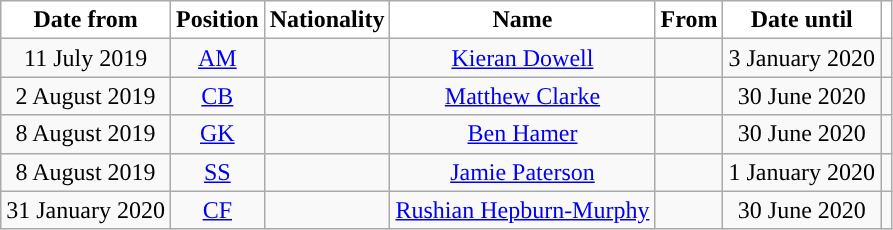<table class="wikitable" style="text-align:center;">
<tr>
<th style="color:#000000; background:#ffffff; ">Date from</th>
<th style="color:#000000; background:#ffffff; ">Position</th>
<th style="color:#000000; background:#ffffff; ">Nationality</th>
<th style="color:#000000; background:#ffffff; ">Name</th>
<th style="color:#000000; background:#ffffff; ">From</th>
<th style="color:#000000; background:#ffffff; ">Date until</th>
<th style="color:#000000; background:#ffffff; "></th>
</tr>
<tr>
<td>11 July 2019</td>
<td><a href='#'>AM</a></td>
<td></td>
<td><a href='#'>Kieran Dowell</a></td>
<td></td>
<td>3 January 2020</td>
<td></td>
</tr>
<tr>
<td>2 August 2019</td>
<td><a href='#'>CB</a></td>
<td></td>
<td><a href='#'>Matthew Clarke</a></td>
<td></td>
<td>30 June 2020</td>
<td></td>
</tr>
<tr>
<td>8 August 2019</td>
<td><a href='#'>GK</a></td>
<td></td>
<td><a href='#'>Ben Hamer</a></td>
<td></td>
<td>30 June 2020</td>
<td></td>
</tr>
<tr>
<td>8 August 2019</td>
<td><a href='#'>SS</a></td>
<td></td>
<td><a href='#'>Jamie Paterson</a></td>
<td></td>
<td>1 January 2020</td>
<td></td>
</tr>
<tr>
<td>31 January 2020</td>
<td><a href='#'>CF</a></td>
<td></td>
<td><a href='#'>Rushian Hepburn-Murphy</a></td>
<td></td>
<td>30 June 2020</td>
<td></td>
</tr>
</table>
